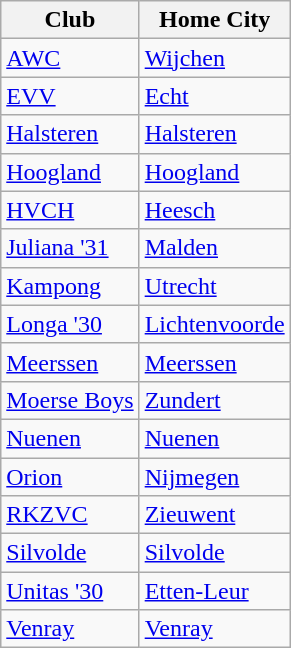<table class="wikitable sortable">
<tr>
<th>Club</th>
<th>Home City</th>
</tr>
<tr>
<td><a href='#'>AWC</a></td>
<td><a href='#'>Wijchen</a></td>
</tr>
<tr>
<td><a href='#'>EVV</a></td>
<td><a href='#'>Echt</a></td>
</tr>
<tr>
<td><a href='#'>Halsteren</a></td>
<td><a href='#'>Halsteren</a></td>
</tr>
<tr>
<td><a href='#'>Hoogland</a></td>
<td><a href='#'>Hoogland</a></td>
</tr>
<tr>
<td><a href='#'>HVCH</a></td>
<td><a href='#'>Heesch</a></td>
</tr>
<tr>
<td><a href='#'>Juliana '31</a></td>
<td><a href='#'>Malden</a></td>
</tr>
<tr>
<td><a href='#'>Kampong</a></td>
<td><a href='#'>Utrecht</a></td>
</tr>
<tr>
<td><a href='#'>Longa '30</a></td>
<td><a href='#'>Lichtenvoorde</a></td>
</tr>
<tr>
<td><a href='#'>Meerssen</a></td>
<td><a href='#'>Meerssen</a></td>
</tr>
<tr>
<td><a href='#'>Moerse Boys</a></td>
<td><a href='#'>Zundert</a></td>
</tr>
<tr>
<td><a href='#'>Nuenen</a></td>
<td><a href='#'>Nuenen</a></td>
</tr>
<tr>
<td><a href='#'>Orion</a></td>
<td><a href='#'>Nijmegen</a></td>
</tr>
<tr>
<td><a href='#'>RKZVC</a></td>
<td><a href='#'>Zieuwent</a></td>
</tr>
<tr>
<td><a href='#'>Silvolde</a></td>
<td><a href='#'>Silvolde</a></td>
</tr>
<tr>
<td><a href='#'>Unitas '30</a></td>
<td><a href='#'>Etten-Leur</a></td>
</tr>
<tr>
<td><a href='#'>Venray</a></td>
<td><a href='#'>Venray</a></td>
</tr>
</table>
